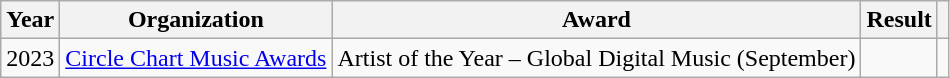<table class="wikitable">
<tr>
<th>Year</th>
<th>Organization</th>
<th>Award</th>
<th>Result</th>
<th></th>
</tr>
<tr>
<td>2023</td>
<td><a href='#'>Circle Chart Music Awards</a></td>
<td>Artist of the Year – Global Digital Music (September)</td>
<td></td>
<td></td>
</tr>
</table>
